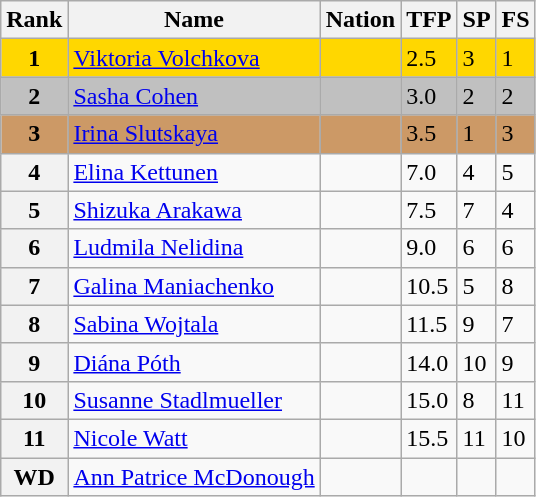<table class="wikitable">
<tr>
<th>Rank</th>
<th>Name</th>
<th>Nation</th>
<th>TFP</th>
<th>SP</th>
<th>FS</th>
</tr>
<tr bgcolor="gold">
<td align="center"><strong>1</strong></td>
<td><a href='#'>Viktoria Volchkova</a></td>
<td></td>
<td>2.5</td>
<td>3</td>
<td>1</td>
</tr>
<tr bgcolor="silver">
<td align="center"><strong>2</strong></td>
<td><a href='#'>Sasha Cohen</a></td>
<td></td>
<td>3.0</td>
<td>2</td>
<td>2</td>
</tr>
<tr bgcolor="cc9966">
<td align="center"><strong>3</strong></td>
<td><a href='#'>Irina Slutskaya</a></td>
<td></td>
<td>3.5</td>
<td>1</td>
<td>3</td>
</tr>
<tr>
<th>4</th>
<td><a href='#'>Elina Kettunen</a></td>
<td></td>
<td>7.0</td>
<td>4</td>
<td>5</td>
</tr>
<tr>
<th>5</th>
<td><a href='#'>Shizuka Arakawa</a></td>
<td></td>
<td>7.5</td>
<td>7</td>
<td>4</td>
</tr>
<tr>
<th>6</th>
<td><a href='#'>Ludmila Nelidina</a></td>
<td></td>
<td>9.0</td>
<td>6</td>
<td>6</td>
</tr>
<tr>
<th>7</th>
<td><a href='#'>Galina Maniachenko</a></td>
<td></td>
<td>10.5</td>
<td>5</td>
<td>8</td>
</tr>
<tr>
<th>8</th>
<td><a href='#'>Sabina Wojtala</a></td>
<td></td>
<td>11.5</td>
<td>9</td>
<td>7</td>
</tr>
<tr>
<th>9</th>
<td><a href='#'>Diána Póth</a></td>
<td></td>
<td>14.0</td>
<td>10</td>
<td>9</td>
</tr>
<tr>
<th>10</th>
<td><a href='#'>Susanne Stadlmueller</a></td>
<td></td>
<td>15.0</td>
<td>8</td>
<td>11</td>
</tr>
<tr>
<th>11</th>
<td><a href='#'>Nicole Watt</a></td>
<td></td>
<td>15.5</td>
<td>11</td>
<td>10</td>
</tr>
<tr>
<th>WD</th>
<td><a href='#'>Ann Patrice McDonough</a></td>
<td></td>
<td></td>
<td></td>
<td></td>
</tr>
</table>
